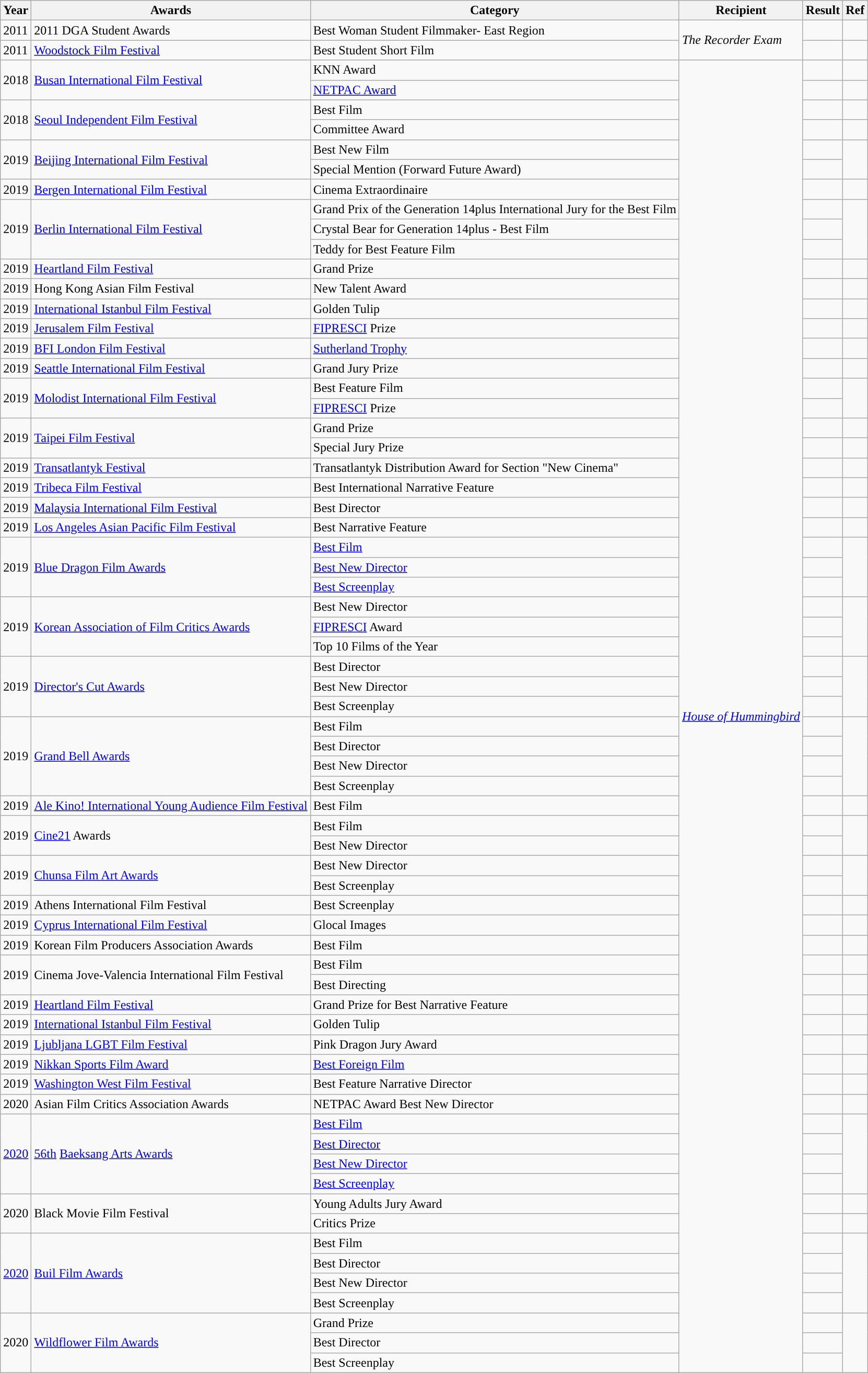<table class="wikitable sortable">
<tr>
<th>Year</th>
<th>Awards</th>
<th>Category</th>
<th>Recipient</th>
<th>Result</th>
<th>Ref</th>
</tr>
<tr>
<td>2011</td>
<td>2011 DGA Student Awards</td>
<td>Best Woman Student Filmmaker- East Region</td>
<td rowspan="2"><em>The Recorder Exam</em></td>
<td></td>
<td></td>
</tr>
<tr>
<td>2011</td>
<td><a href='#'>Woodstock Film Festival</a></td>
<td>Best Student Short Film</td>
<td></td>
<td></td>
</tr>
<tr>
<td rowspan="2">2018</td>
<td rowspan="2"><a href='#'>Busan International Film Festival</a></td>
<td>KNN Award</td>
<td rowspan="66"><em><a href='#'>House of Hummingbird</a></em></td>
<td></td>
<td></td>
</tr>
<tr>
<td><a href='#'>NETPAC Award</a></td>
<td></td>
<td></td>
</tr>
<tr>
<td rowspan="2">2018</td>
<td rowspan="2"><a href='#'>Seoul Independent Film Festival</a></td>
<td>Best Film</td>
<td></td>
<td></td>
</tr>
<tr>
<td>Committee Award</td>
<td></td>
<td></td>
</tr>
<tr>
<td rowspan="2">2019</td>
<td rowspan="2"><a href='#'>Beijing International Film Festival</a></td>
<td>Best New Film</td>
<td></td>
<td rowspan="2"></td>
</tr>
<tr>
<td>Special Mention (Forward Future Award)</td>
<td></td>
</tr>
<tr>
<td>2019</td>
<td><a href='#'>Bergen International Film Festival</a></td>
<td>Cinema Extraordinaire</td>
<td></td>
<td></td>
</tr>
<tr>
<td rowspan="3">2019</td>
<td rowspan="3"><a href='#'>Berlin International Film Festival</a></td>
<td>Grand Prix of the Generation 14plus International Jury for the Best Film</td>
<td></td>
<td rowspan="3"></td>
</tr>
<tr>
<td>Crystal Bear for Generation 14plus - Best Film</td>
<td></td>
</tr>
<tr>
<td>Teddy for Best Feature Film</td>
<td></td>
</tr>
<tr>
<td>2019</td>
<td><a href='#'>Heartland Film Festival</a></td>
<td>Grand Prize</td>
<td></td>
<td></td>
</tr>
<tr>
<td>2019</td>
<td>Hong Kong Asian Film Festival</td>
<td>New Talent Award</td>
<td></td>
<td></td>
</tr>
<tr>
<td>2019</td>
<td><a href='#'>International Istanbul Film Festival</a></td>
<td>Golden Tulip</td>
<td></td>
<td></td>
</tr>
<tr>
<td>2019</td>
<td><a href='#'>Jerusalem Film Festival</a></td>
<td><a href='#'>FIPRESCI</a> Prize</td>
<td></td>
<td></td>
</tr>
<tr>
<td>2019</td>
<td><a href='#'>BFI London Film Festival</a></td>
<td><a href='#'>Sutherland Trophy</a></td>
<td></td>
<td></td>
</tr>
<tr>
<td>2019</td>
<td><a href='#'>Seattle International Film Festival</a></td>
<td>Grand Jury Prize</td>
<td></td>
<td></td>
</tr>
<tr>
<td rowspan="2">2019</td>
<td rowspan="2"><a href='#'>Molodist International Film Festival</a></td>
<td>Best Feature Film</td>
<td></td>
<td rowspan="2"></td>
</tr>
<tr>
<td><a href='#'>FIPRESCI</a> Prize</td>
<td></td>
</tr>
<tr>
<td rowspan="2">2019</td>
<td rowspan="2"><a href='#'>Taipei Film Festival</a></td>
<td>Grand Prize</td>
<td></td>
<td></td>
</tr>
<tr>
<td>Special Jury Prize</td>
<td></td>
<td></td>
</tr>
<tr>
<td>2019</td>
<td><a href='#'>Transatlantyk Festival</a></td>
<td>Transatlantyk Distribution Award for Section "New Cinema"</td>
<td></td>
<td></td>
</tr>
<tr>
<td>2019</td>
<td><a href='#'>Tribeca Film Festival</a></td>
<td>Best International Narrative Feature</td>
<td></td>
<td></td>
</tr>
<tr>
<td>2019</td>
<td><a href='#'>Malaysia International Film Festival</a></td>
<td>Best Director</td>
<td></td>
<td></td>
</tr>
<tr>
<td>2019</td>
<td><a href='#'>Los Angeles Asian Pacific Film Festival</a></td>
<td>Best Narrative Feature</td>
<td></td>
<td></td>
</tr>
<tr>
<td rowspan="3">2019</td>
<td rowspan="3"><a href='#'>Blue Dragon Film Awards</a></td>
<td><a href='#'>Best Film</a></td>
<td></td>
<td rowspan="3"></td>
</tr>
<tr>
<td><a href='#'>Best New Director</a></td>
<td></td>
</tr>
<tr>
<td><a href='#'>Best Screenplay</a></td>
<td></td>
</tr>
<tr>
<td rowspan="3">2019</td>
<td rowspan="3"><a href='#'>Korean Association of Film Critics Awards</a></td>
<td>Best New Director</td>
<td></td>
<td rowspan="3"></td>
</tr>
<tr>
<td><a href='#'>FIPRESCI</a> Award</td>
<td></td>
</tr>
<tr>
<td>Top 10 Films of the Year</td>
<td></td>
</tr>
<tr>
<td rowspan="3">2019</td>
<td rowspan="3"><a href='#'>Director's Cut Awards</a></td>
<td>Best Director</td>
<td></td>
<td rowspan="3"></td>
</tr>
<tr>
<td>Best New Director</td>
<td></td>
</tr>
<tr>
<td>Best Screenplay</td>
<td></td>
</tr>
<tr>
<td rowspan="4">2019</td>
<td rowspan="4"><a href='#'>Grand Bell Awards</a></td>
<td>Best Film</td>
<td></td>
<td rowspan="4"></td>
</tr>
<tr>
<td>Best Director</td>
<td></td>
</tr>
<tr>
<td>Best New Director</td>
<td></td>
</tr>
<tr>
<td>Best Screenplay</td>
<td></td>
</tr>
<tr>
<td>2019</td>
<td><a href='#'>Ale Kino! International Young Audience Film Festival</a></td>
<td>Best Film</td>
<td></td>
<td></td>
</tr>
<tr>
<td rowspan="2">2019</td>
<td rowspan="2"><a href='#'>Cine21</a> Awards</td>
<td>Best Film</td>
<td></td>
<td rowspan="2"></td>
</tr>
<tr>
<td>Best New Director</td>
<td></td>
</tr>
<tr>
<td rowspan="2">2019</td>
<td rowspan="2"><a href='#'>Chunsa Film Art Awards</a></td>
<td>Best New Director</td>
<td></td>
<td rowspan="2"></td>
</tr>
<tr>
<td>Best Screenplay</td>
<td></td>
</tr>
<tr>
<td>2019</td>
<td>Athens International Film Festival</td>
<td>Best Screenplay</td>
<td></td>
<td></td>
</tr>
<tr>
<td>2019</td>
<td><a href='#'>Cyprus International Film Festival</a></td>
<td>Glocal Images</td>
<td></td>
<td></td>
</tr>
<tr>
<td>2019</td>
<td>Korean Film Producers Association Awards</td>
<td>Best Film</td>
<td></td>
<td></td>
</tr>
<tr>
<td rowspan="2">2019</td>
<td rowspan="2">Cinema Jove-Valencia International Film Festival</td>
<td>Best Film</td>
<td></td>
<td></td>
</tr>
<tr>
<td>Best Directing</td>
<td></td>
<td></td>
</tr>
<tr>
<td>2019</td>
<td><a href='#'>Heartland Film Festival</a></td>
<td>Grand Prize for Best Narrative Feature</td>
<td></td>
<td></td>
</tr>
<tr>
<td>2019</td>
<td><a href='#'>International Istanbul Film Festival</a></td>
<td>Golden Tulip</td>
<td></td>
<td></td>
</tr>
<tr>
<td>2019</td>
<td><a href='#'>Ljubljana LGBT Film Festival</a></td>
<td>Pink Dragon Jury Award</td>
<td></td>
<td></td>
</tr>
<tr>
<td>2019</td>
<td><a href='#'>Nikkan Sports Film Award</a></td>
<td><a href='#'>Best Foreign Film</a></td>
<td></td>
<td></td>
</tr>
<tr>
<td>2019</td>
<td><a href='#'>Washington West Film Festival</a></td>
<td>Best Feature Narrative Director</td>
<td></td>
<td></td>
</tr>
<tr>
<td>2020</td>
<td>Asian Film Critics Association Awards</td>
<td>NETPAC Award Best New Director</td>
<td></td>
<td></td>
</tr>
<tr>
<td rowspan="4"><a href='#'>2020</a></td>
<td rowspan="4"><a href='#'>56th</a> <a href='#'>Baeksang Arts Awards</a></td>
<td><a href='#'>Best Film</a></td>
<td></td>
<td rowspan="4"></td>
</tr>
<tr>
<td><a href='#'>Best Director</a></td>
<td></td>
</tr>
<tr>
<td><a href='#'>Best New Director</a></td>
<td></td>
</tr>
<tr>
<td><a href='#'>Best Screenplay</a></td>
<td></td>
</tr>
<tr>
<td rowspan="2">2020</td>
<td rowspan="2">Black Movie Film Festival</td>
<td>Young Adults Jury Award</td>
<td></td>
<td></td>
</tr>
<tr>
<td>Critics Prize</td>
<td></td>
<td></td>
</tr>
<tr>
<td rowspan="4"><a href='#'>2020</a></td>
<td rowspan="4"><a href='#'>Buil Film Awards</a></td>
<td>Best Film</td>
<td></td>
<td rowspan="4"></td>
</tr>
<tr>
<td>Best Director</td>
<td></td>
</tr>
<tr>
<td>Best New Director</td>
<td></td>
</tr>
<tr>
<td>Best Screenplay</td>
<td></td>
</tr>
<tr>
<td rowspan="3">2020</td>
<td rowspan="3"><a href='#'>Wildflower Film Awards</a></td>
<td>Grand Prize</td>
<td></td>
<td rowspan="3"></td>
</tr>
<tr>
<td>Best Director</td>
<td></td>
</tr>
<tr>
<td>Best Screenplay</td>
<td></td>
</tr>
</table>
